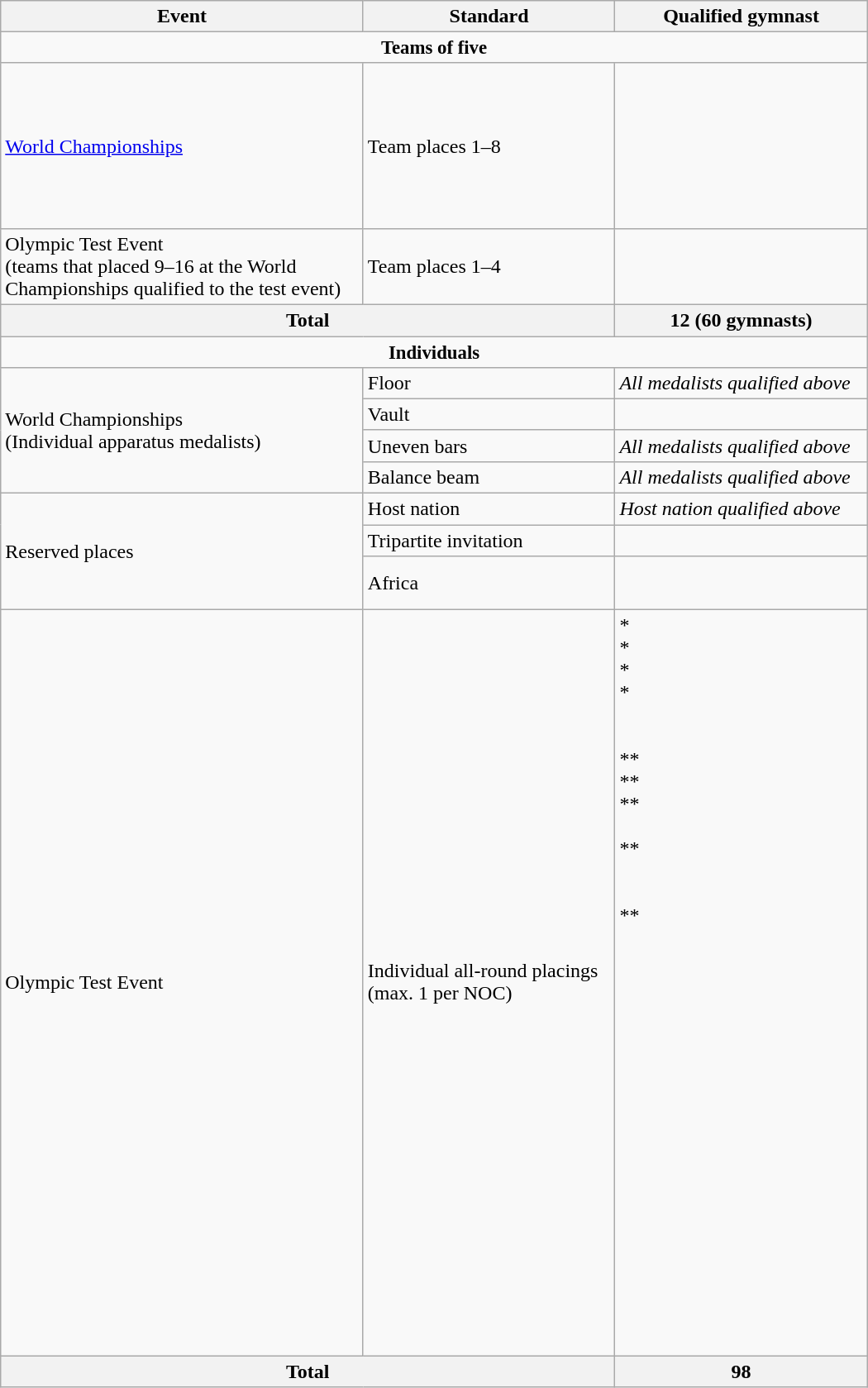<table class="wikitable" style="width:700px;">
<tr>
<th>Event</th>
<th>Standard</th>
<th>Qualified gymnast</th>
</tr>
<tr style="font-size: 95%">
<td colspan="3" style="text-align:center"><strong>Teams of five</strong></td>
</tr>
<tr>
<td><a href='#'>World Championships</a></td>
<td>Team places 1–8</td>
<td><br><br><br><br><br><br><br></td>
</tr>
<tr>
<td>Olympic Test Event<br>(teams that placed 9–16 at the World<br>Championships qualified to the test event)</td>
<td>Team places 1–4</td>
<td><br><br><br></td>
</tr>
<tr>
<th colspan="2">Total</th>
<th>12 (60 gymnasts)</th>
</tr>
<tr style="font-size: 95%">
<td colspan="3" style="text-align:center"><strong>Individuals</strong></td>
</tr>
<tr>
<td rowspan=4>World Championships<br>(Individual apparatus medalists)</td>
<td>Floor</td>
<td><em>All medalists qualified above</em></td>
</tr>
<tr>
<td>Vault</td>
<td></td>
</tr>
<tr>
<td>Uneven bars</td>
<td><em>All medalists qualified above</em></td>
</tr>
<tr>
<td>Balance beam</td>
<td><em>All medalists qualified above</em></td>
</tr>
<tr>
<td rowspan=3>Reserved places</td>
<td>Host nation</td>
<td><em>Host nation qualified above</em></td>
</tr>
<tr>
<td>Tripartite invitation</td>
<td></td>
</tr>
<tr>
<td>Africa</td>
<td><br><s></s><br></td>
</tr>
<tr>
<td>Olympic Test Event</td>
<td>Individual all-round placings<br>(max. 1 per NOC)</td>
<td>*<br>*<br>*<br>*<br><br><br>**<br>**<br>**<br><br>**<br><br><br>**<br><br><br><br><br><br><br><br><br><br><br><br><br><br><br><br><br><br><br><br></td>
</tr>
<tr>
<th colspan="2">Total</th>
<th>98</th>
</tr>
</table>
